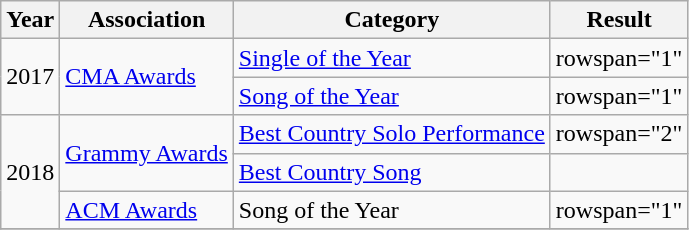<table class="wikitable plainrowheaders">
<tr>
<th>Year</th>
<th>Association</th>
<th>Category</th>
<th>Result</th>
</tr>
<tr>
<td rowspan="2">2017</td>
<td rowspan="2"><a href='#'>CMA Awards</a></td>
<td><a href='#'>Single of the Year</a></td>
<td>rowspan="1" </td>
</tr>
<tr>
<td><a href='#'>Song of the Year</a></td>
<td>rowspan="1" </td>
</tr>
<tr>
<td rowspan="3">2018</td>
<td rowspan="2"><a href='#'>Grammy Awards</a></td>
<td><a href='#'>Best Country Solo Performance</a></td>
<td>rowspan="2" </td>
</tr>
<tr>
<td><a href='#'>Best Country Song</a></td>
</tr>
<tr>
<td><a href='#'>ACM Awards</a></td>
<td>Song of the Year</td>
<td>rowspan="1" </td>
</tr>
<tr>
</tr>
</table>
